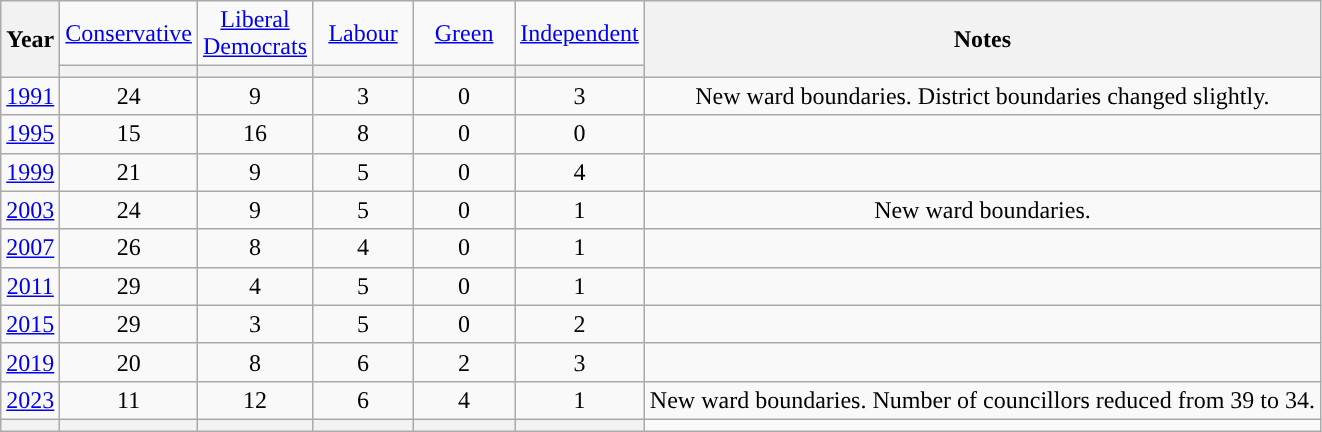<table class=wikitable style=text-align:center>
<tr>
<th rowspan=2>Year</th>
<td width="60"><a href='#'>Conservative</a></td>
<td width="60"><a href='#'>Liberal Democrats</a></td>
<td width="60"><a href='#'>Labour</a></td>
<td width="60"><a href='#'>Green</a></td>
<td><a href='#'>Independent</a></td>
<th rowspan="2">Notes</th>
</tr>
<tr>
<th style="background-color: "></th>
<th style="background-color: "></th>
<th style="background-color: "></th>
<th style="background-color: "></th>
<th style="background-color: "></th>
</tr>
<tr>
<td><a href='#'>1991</a></td>
<td>24</td>
<td>9</td>
<td>3</td>
<td>0</td>
<td>3</td>
<td>New ward boundaries. District boundaries changed slightly.</td>
</tr>
<tr>
<td><a href='#'>1995</a></td>
<td>15</td>
<td>16</td>
<td>8</td>
<td>0</td>
<td>0</td>
<td></td>
</tr>
<tr>
<td><a href='#'>1999</a></td>
<td>21</td>
<td>9</td>
<td>5</td>
<td>0</td>
<td>4</td>
<td></td>
</tr>
<tr>
<td><a href='#'>2003</a></td>
<td>24</td>
<td>9</td>
<td>5</td>
<td>0</td>
<td>1</td>
<td>New ward boundaries.</td>
</tr>
<tr>
<td><a href='#'>2007</a></td>
<td>26</td>
<td>8</td>
<td>4</td>
<td>0</td>
<td>1</td>
<td></td>
</tr>
<tr>
<td><a href='#'>2011</a></td>
<td>29</td>
<td>4</td>
<td>5</td>
<td>0</td>
<td>1</td>
<td></td>
</tr>
<tr>
<td><a href='#'>2015</a></td>
<td>29</td>
<td>3</td>
<td>5</td>
<td>0</td>
<td>2</td>
<td></td>
</tr>
<tr>
<td><a href='#'>2019</a></td>
<td>20</td>
<td>8</td>
<td>6</td>
<td>2</td>
<td>3</td>
<td></td>
</tr>
<tr>
<td><a href='#'>2023</a></td>
<td>11</td>
<td>12</td>
<td>6</td>
<td>4</td>
<td>1</td>
<td>New ward boundaries. Number of councillors reduced from 39 to 34.</td>
</tr>
<tr>
<th></th>
<th style="background-color: "></th>
<th style="background-color: "></th>
<th style="background-color: "></th>
<th style="background-color: "></th>
<th style="background-color: "></th>
<td></td>
</tr>
</table>
